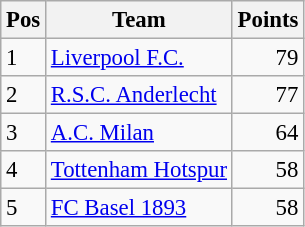<table class="wikitable" style="font-size: 95%;">
<tr>
<th>Pos</th>
<th>Team</th>
<th>Points</th>
</tr>
<tr>
<td>1</td>
<td> <a href='#'>Liverpool F.C.</a></td>
<td align="right">79</td>
</tr>
<tr>
<td>2</td>
<td> <a href='#'>R.S.C. Anderlecht</a></td>
<td align="right">77</td>
</tr>
<tr>
<td>3</td>
<td> <a href='#'>A.C. Milan</a></td>
<td align="right">64</td>
</tr>
<tr>
<td>4</td>
<td> <a href='#'>Tottenham Hotspur</a></td>
<td align="right">58</td>
</tr>
<tr>
<td>5</td>
<td> <a href='#'>FC Basel 1893</a></td>
<td align="right">58</td>
</tr>
</table>
